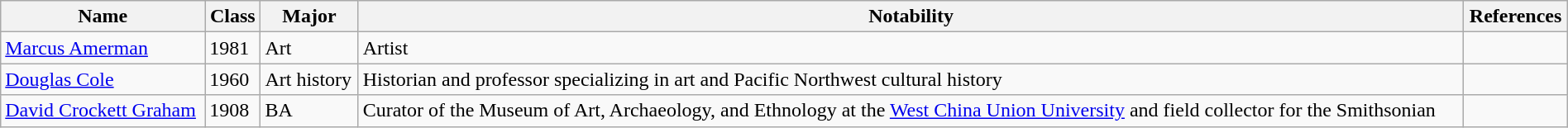<table class="wikitable sortable" style="width:100%;">
<tr>
<th>Name</th>
<th>Class</th>
<th>Major</th>
<th>Notability</th>
<th>References</th>
</tr>
<tr>
<td><a href='#'>Marcus Amerman</a></td>
<td>1981</td>
<td>Art</td>
<td>Artist</td>
<td></td>
</tr>
<tr>
<td><a href='#'>Douglas Cole</a></td>
<td>1960</td>
<td>Art history</td>
<td>Historian and professor specializing in art and Pacific Northwest cultural history</td>
<td></td>
</tr>
<tr>
<td><a href='#'>David Crockett Graham</a></td>
<td>1908</td>
<td>BA</td>
<td>Curator of the Museum of Art, Archaeology, and Ethnology at the <a href='#'>West China Union University</a> and field collector for the Smithsonian</td>
<td></td>
</tr>
</table>
